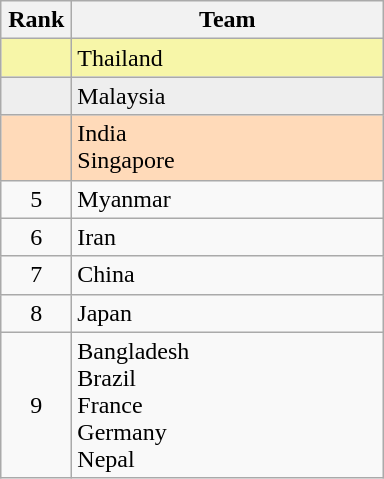<table class="wikitable" style="text-align:center;">
<tr>
<th width=40>Rank</th>
<th width=200>Team</th>
</tr>
<tr bgcolor=#f7f6a8>
<td></td>
<td style="text-align:left;">Thailand</td>
</tr>
<tr bgcolor=#EEEEEE>
<td></td>
<td style="text-align:left;">Malaysia</td>
</tr>
<tr bgcolor=#ffdab9>
<td></td>
<td style="text-align:left;">India<br>Singapore</td>
</tr>
<tr>
<td>5</td>
<td style="text-align:left;">Myanmar</td>
</tr>
<tr>
<td>6</td>
<td style="text-align:left;">Iran</td>
</tr>
<tr>
<td>7</td>
<td style="text-align:left;">China</td>
</tr>
<tr>
<td>8</td>
<td style="text-align:left;">Japan</td>
</tr>
<tr>
<td>9</td>
<td style="text-align:left;">Bangladesh<br>Brazil<br>France<br>Germany<br>Nepal</td>
</tr>
</table>
